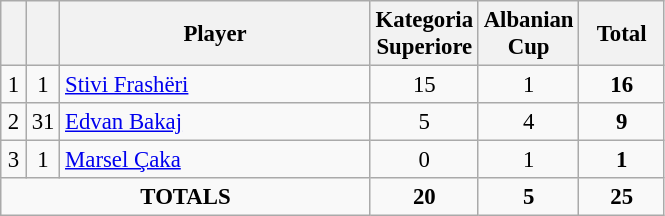<table class="wikitable sortable" style="font-size: 95%; text-align: center;">
<tr>
<th width=10></th>
<th width=10></th>
<th width=200>Player</th>
<th width=50>Kategoria Superiore</th>
<th width=50>Albanian Cup</th>
<th width=50>Total</th>
</tr>
<tr>
<td>1</td>
<td>1</td>
<td align="left"> <a href='#'>Stivi Frashëri</a></td>
<td>15</td>
<td>1</td>
<td><strong>16</strong></td>
</tr>
<tr>
<td>2</td>
<td>31</td>
<td align=left> <a href='#'>Edvan Bakaj</a></td>
<td>5</td>
<td>4</td>
<td><strong>9</strong></td>
</tr>
<tr>
<td>3</td>
<td>1</td>
<td align=left> <a href='#'>Marsel Çaka</a></td>
<td>0</td>
<td>1</td>
<td><strong>1</strong></td>
</tr>
<tr>
<td colspan="3"><strong>TOTALS</strong></td>
<td><strong>20</strong></td>
<td><strong>5</strong></td>
<td><strong>25</strong></td>
</tr>
</table>
